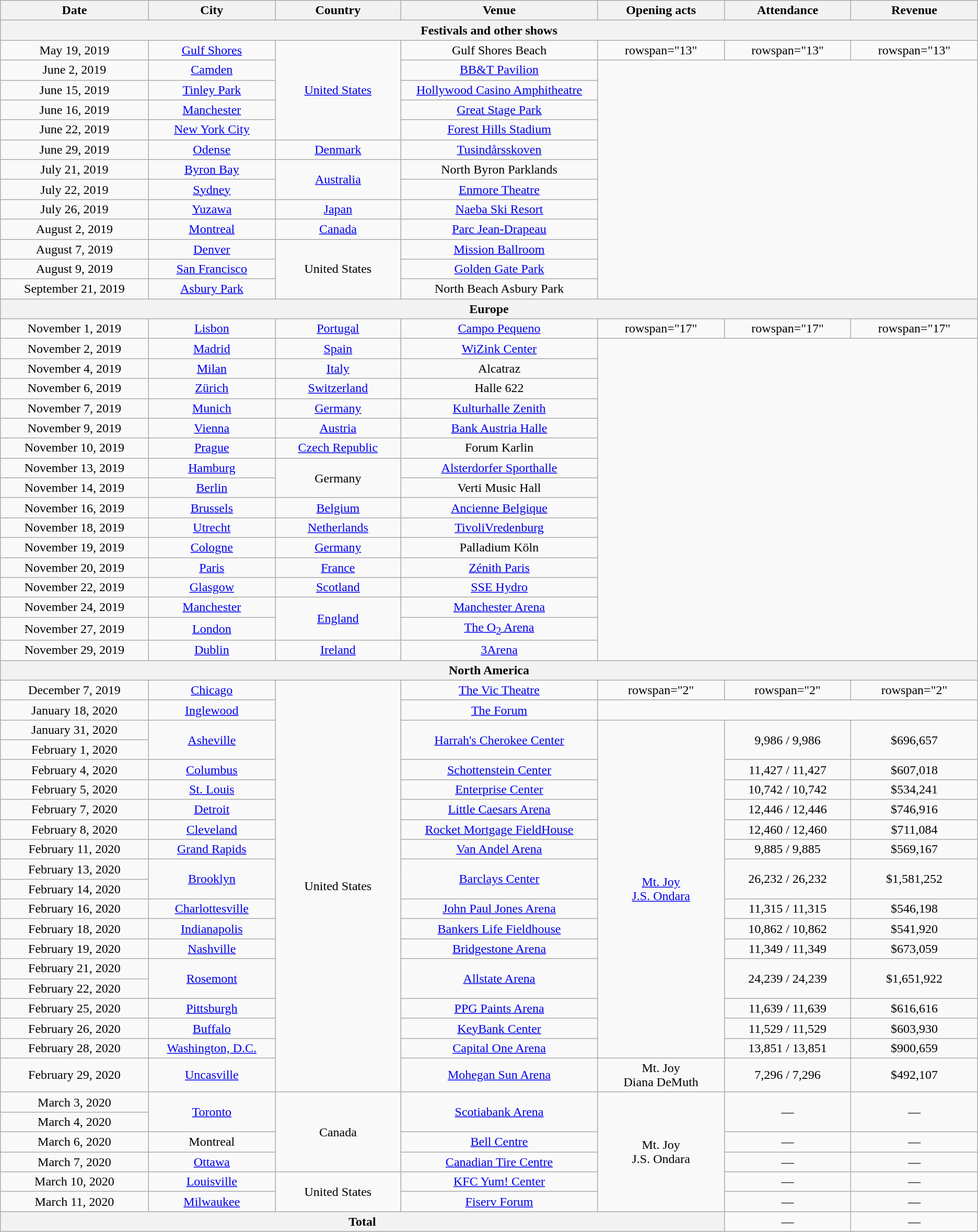<table class="wikitable plainrowheaders" style="text-align:center;">
<tr>
<th scope="col" style="width:12em;">Date</th>
<th scope="col" style="width:10em;">City</th>
<th scope="col" style="width:10em;">Country</th>
<th scope="col" style="width:16em;">Venue</th>
<th scope="col" style="width:10em;">Opening acts</th>
<th scope="col" style="width:10em;">Attendance</th>
<th scope="col" style="width:10em;">Revenue</th>
</tr>
<tr>
<th colspan="7">Festivals and other shows</th>
</tr>
<tr>
<td>May 19, 2019</td>
<td><a href='#'>Gulf Shores</a></td>
<td rowspan="5"><a href='#'>United States</a></td>
<td>Gulf Shores Beach</td>
<td>rowspan="13" </td>
<td>rowspan="13" </td>
<td>rowspan="13" </td>
</tr>
<tr>
<td>June 2, 2019</td>
<td><a href='#'>Camden</a></td>
<td><a href='#'>BB&T Pavilion</a></td>
</tr>
<tr>
<td>June 15, 2019</td>
<td><a href='#'>Tinley Park</a></td>
<td><a href='#'>Hollywood Casino Amphitheatre</a></td>
</tr>
<tr>
<td>June 16, 2019</td>
<td><a href='#'>Manchester</a></td>
<td><a href='#'>Great Stage Park</a></td>
</tr>
<tr>
<td>June 22, 2019</td>
<td><a href='#'>New York City</a></td>
<td><a href='#'>Forest Hills Stadium</a></td>
</tr>
<tr>
<td>June 29, 2019</td>
<td><a href='#'>Odense</a></td>
<td><a href='#'>Denmark</a></td>
<td><a href='#'>Tusindårsskoven</a></td>
</tr>
<tr>
<td>July 21, 2019</td>
<td><a href='#'>Byron Bay</a></td>
<td rowspan="2"><a href='#'>Australia</a></td>
<td>North Byron Parklands</td>
</tr>
<tr>
<td>July 22, 2019</td>
<td><a href='#'>Sydney</a></td>
<td><a href='#'>Enmore Theatre</a></td>
</tr>
<tr>
<td>July 26, 2019</td>
<td><a href='#'>Yuzawa</a></td>
<td><a href='#'>Japan</a></td>
<td><a href='#'>Naeba Ski Resort</a></td>
</tr>
<tr>
<td>August 2, 2019</td>
<td><a href='#'>Montreal</a></td>
<td><a href='#'>Canada</a></td>
<td><a href='#'>Parc Jean-Drapeau</a></td>
</tr>
<tr>
<td>August 7, 2019</td>
<td><a href='#'>Denver</a></td>
<td rowspan="3">United States</td>
<td><a href='#'>Mission Ballroom</a></td>
</tr>
<tr>
<td>August 9, 2019</td>
<td><a href='#'>San Francisco</a></td>
<td><a href='#'>Golden Gate Park</a></td>
</tr>
<tr>
<td>September 21, 2019</td>
<td><a href='#'>Asbury Park</a></td>
<td>North Beach Asbury Park</td>
</tr>
<tr>
<th colspan="7">Europe</th>
</tr>
<tr>
<td>November 1, 2019</td>
<td><a href='#'>Lisbon</a></td>
<td><a href='#'>Portugal</a></td>
<td><a href='#'>Campo Pequeno</a></td>
<td>rowspan="17" </td>
<td>rowspan="17" </td>
<td>rowspan="17" </td>
</tr>
<tr>
<td>November 2, 2019</td>
<td><a href='#'>Madrid</a></td>
<td><a href='#'>Spain</a></td>
<td><a href='#'>WiZink Center</a></td>
</tr>
<tr>
<td>November 4, 2019</td>
<td><a href='#'>Milan</a></td>
<td><a href='#'>Italy</a></td>
<td>Alcatraz</td>
</tr>
<tr>
<td>November 6, 2019</td>
<td><a href='#'>Zürich</a></td>
<td><a href='#'>Switzerland</a></td>
<td>Halle 622</td>
</tr>
<tr>
<td>November 7, 2019</td>
<td><a href='#'>Munich</a></td>
<td><a href='#'>Germany</a></td>
<td><a href='#'>Kulturhalle Zenith</a></td>
</tr>
<tr>
<td>November 9, 2019</td>
<td><a href='#'>Vienna</a></td>
<td><a href='#'>Austria</a></td>
<td><a href='#'>Bank Austria Halle</a></td>
</tr>
<tr>
<td>November 10, 2019</td>
<td><a href='#'>Prague</a></td>
<td><a href='#'>Czech Republic</a></td>
<td>Forum Karlin</td>
</tr>
<tr>
<td>November 13, 2019</td>
<td><a href='#'>Hamburg</a></td>
<td rowspan="2">Germany</td>
<td><a href='#'>Alsterdorfer Sporthalle</a></td>
</tr>
<tr>
<td>November 14, 2019</td>
<td><a href='#'>Berlin</a></td>
<td>Verti Music Hall</td>
</tr>
<tr>
<td>November 16, 2019</td>
<td><a href='#'>Brussels</a></td>
<td><a href='#'>Belgium</a></td>
<td><a href='#'>Ancienne Belgique</a></td>
</tr>
<tr>
<td>November 18, 2019</td>
<td><a href='#'>Utrecht</a></td>
<td><a href='#'>Netherlands</a></td>
<td><a href='#'>TivoliVredenburg</a></td>
</tr>
<tr>
<td>November 19, 2019</td>
<td><a href='#'>Cologne</a></td>
<td><a href='#'>Germany</a></td>
<td>Palladium Köln</td>
</tr>
<tr>
<td>November 20, 2019</td>
<td><a href='#'>Paris</a></td>
<td><a href='#'>France</a></td>
<td><a href='#'>Zénith Paris</a></td>
</tr>
<tr>
<td>November 22, 2019</td>
<td><a href='#'>Glasgow</a></td>
<td><a href='#'>Scotland</a></td>
<td><a href='#'>SSE Hydro</a></td>
</tr>
<tr>
<td>November 24, 2019</td>
<td><a href='#'>Manchester</a></td>
<td rowspan="2"><a href='#'>England</a></td>
<td><a href='#'>Manchester Arena</a></td>
</tr>
<tr>
<td>November 27, 2019</td>
<td><a href='#'>London</a></td>
<td><a href='#'>The O<sub>2</sub> Arena</a></td>
</tr>
<tr>
<td>November 29, 2019</td>
<td><a href='#'>Dublin</a></td>
<td><a href='#'>Ireland</a></td>
<td><a href='#'>3Arena</a></td>
</tr>
<tr>
<th colspan="7">North America</th>
</tr>
<tr>
<td>December 7, 2019</td>
<td><a href='#'>Chicago</a></td>
<td rowspan="20">United States</td>
<td><a href='#'>The Vic Theatre</a></td>
<td>rowspan="2" </td>
<td>rowspan="2" </td>
<td>rowspan="2" </td>
</tr>
<tr>
<td>January 18, 2020</td>
<td><a href='#'>Inglewood</a></td>
<td><a href='#'>The Forum</a></td>
</tr>
<tr>
<td>January 31, 2020</td>
<td rowspan="2"><a href='#'>Asheville</a></td>
<td rowspan="2"><a href='#'>Harrah's Cherokee Center</a></td>
<td rowspan="17"><a href='#'>Mt. Joy</a><br><a href='#'>J.S. Ondara</a></td>
<td rowspan="2">9,986 / 9,986</td>
<td rowspan="2">$696,657</td>
</tr>
<tr>
<td>February 1, 2020</td>
</tr>
<tr>
<td>February 4, 2020</td>
<td><a href='#'>Columbus</a></td>
<td><a href='#'>Schottenstein Center</a></td>
<td>11,427 / 11,427</td>
<td>$607,018</td>
</tr>
<tr>
<td>February 5, 2020</td>
<td><a href='#'>St. Louis</a></td>
<td><a href='#'>Enterprise Center</a></td>
<td>10,742 / 10,742</td>
<td>$534,241</td>
</tr>
<tr>
<td>February 7, 2020</td>
<td><a href='#'>Detroit</a></td>
<td><a href='#'>Little Caesars Arena</a></td>
<td>12,446 / 12,446</td>
<td>$746,916</td>
</tr>
<tr>
<td>February 8, 2020</td>
<td><a href='#'>Cleveland</a></td>
<td><a href='#'>Rocket Mortgage FieldHouse</a></td>
<td>12,460 / 12,460</td>
<td>$711,084</td>
</tr>
<tr>
<td>February 11, 2020</td>
<td><a href='#'>Grand Rapids</a></td>
<td><a href='#'>Van Andel Arena</a></td>
<td>9,885 / 9,885</td>
<td>$569,167</td>
</tr>
<tr>
<td>February 13, 2020</td>
<td rowspan="2"><a href='#'>Brooklyn</a></td>
<td rowspan="2"><a href='#'>Barclays Center</a></td>
<td rowspan="2">26,232 / 26,232</td>
<td rowspan="2">$1,581,252</td>
</tr>
<tr>
<td>February 14, 2020</td>
</tr>
<tr>
<td>February 16, 2020</td>
<td><a href='#'>Charlottesville</a></td>
<td><a href='#'>John Paul Jones Arena</a></td>
<td>11,315 / 11,315</td>
<td>$546,198</td>
</tr>
<tr>
<td>February 18, 2020</td>
<td><a href='#'>Indianapolis</a></td>
<td><a href='#'>Bankers Life Fieldhouse</a></td>
<td>10,862 / 10,862</td>
<td>$541,920</td>
</tr>
<tr>
<td>February 19, 2020</td>
<td><a href='#'>Nashville</a></td>
<td><a href='#'>Bridgestone Arena</a></td>
<td>11,349 / 11,349</td>
<td>$673,059</td>
</tr>
<tr>
<td>February 21, 2020</td>
<td rowspan="2"><a href='#'>Rosemont</a></td>
<td rowspan="2"><a href='#'>Allstate Arena</a></td>
<td rowspan="2">24,239 / 24,239</td>
<td rowspan="2">$1,651,922</td>
</tr>
<tr>
<td>February 22, 2020</td>
</tr>
<tr>
<td>February 25, 2020</td>
<td><a href='#'>Pittsburgh</a></td>
<td><a href='#'>PPG Paints Arena</a></td>
<td>11,639 / 11,639</td>
<td>$616,616</td>
</tr>
<tr>
<td>February 26, 2020</td>
<td><a href='#'>Buffalo</a></td>
<td><a href='#'>KeyBank Center</a></td>
<td>11,529 / 11,529</td>
<td>$603,930</td>
</tr>
<tr>
<td>February 28, 2020</td>
<td><a href='#'>Washington, D.C.</a></td>
<td><a href='#'>Capital One Arena</a></td>
<td>13,851 / 13,851</td>
<td>$900,659</td>
</tr>
<tr>
<td>February 29, 2020</td>
<td><a href='#'>Uncasville</a></td>
<td><a href='#'>Mohegan Sun Arena</a></td>
<td>Mt. Joy<br>Diana DeMuth</td>
<td>7,296 / 7,296</td>
<td>$492,107</td>
</tr>
<tr>
<td>March 3, 2020</td>
<td rowspan="2"><a href='#'>Toronto</a></td>
<td rowspan="4">Canada</td>
<td rowspan="2"><a href='#'>Scotiabank Arena</a></td>
<td rowspan="6">Mt. Joy<br>J.S. Ondara</td>
<td rowspan="2">—</td>
<td rowspan="2">—</td>
</tr>
<tr>
<td>March 4, 2020</td>
</tr>
<tr>
<td>March 6, 2020</td>
<td>Montreal</td>
<td><a href='#'>Bell Centre</a></td>
<td>—</td>
<td>—</td>
</tr>
<tr>
<td>March 7, 2020</td>
<td><a href='#'>Ottawa</a></td>
<td><a href='#'>Canadian Tire Centre</a></td>
<td>—</td>
<td>—</td>
</tr>
<tr>
<td>March 10, 2020</td>
<td><a href='#'>Louisville</a></td>
<td rowspan="2">United States</td>
<td><a href='#'>KFC Yum! Center</a></td>
<td>—</td>
<td>—</td>
</tr>
<tr>
<td>March 11, 2020</td>
<td><a href='#'>Milwaukee</a></td>
<td><a href='#'>Fiserv Forum</a></td>
<td>—</td>
<td>—</td>
</tr>
<tr>
<th colspan="5">Total</th>
<td>—</td>
<td>—</td>
</tr>
</table>
